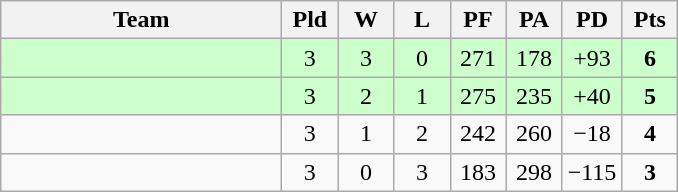<table class=wikitable style="text-align:center">
<tr>
<th width=180>Team</th>
<th width=30>Pld</th>
<th width=30>W</th>
<th width=30>L</th>
<th width=30>PF</th>
<th width=30>PA</th>
<th width=30>PD</th>
<th width=30>Pts</th>
</tr>
<tr align=center bgcolor="#ccffcc">
<td align=left></td>
<td>3</td>
<td>3</td>
<td>0</td>
<td>271</td>
<td>178</td>
<td>+93</td>
<td><strong>6</strong></td>
</tr>
<tr align=center bgcolor="#ccffcc">
<td align=left></td>
<td>3</td>
<td>2</td>
<td>1</td>
<td>275</td>
<td>235</td>
<td>+40</td>
<td><strong>5</strong></td>
</tr>
<tr align=center>
<td align=left></td>
<td>3</td>
<td>1</td>
<td>2</td>
<td>242</td>
<td>260</td>
<td>−18</td>
<td><strong>4</strong></td>
</tr>
<tr align=center>
<td align=left></td>
<td>3</td>
<td>0</td>
<td>3</td>
<td>183</td>
<td>298</td>
<td>−115</td>
<td><strong>3</strong></td>
</tr>
</table>
